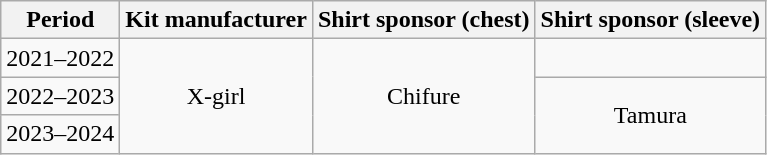<table class="wikitable" style="text-align:center">
<tr>
<th>Period</th>
<th>Kit manufacturer</th>
<th>Shirt sponsor (chest)</th>
<th>Shirt sponsor (sleeve)</th>
</tr>
<tr>
<td>2021–2022</td>
<td rowspan="3">X-girl</td>
<td rowspan="3">Chifure</td>
<td></td>
</tr>
<tr>
<td>2022–2023</td>
<td rowspan="2">Tamura</td>
</tr>
<tr>
<td>2023–2024</td>
</tr>
</table>
